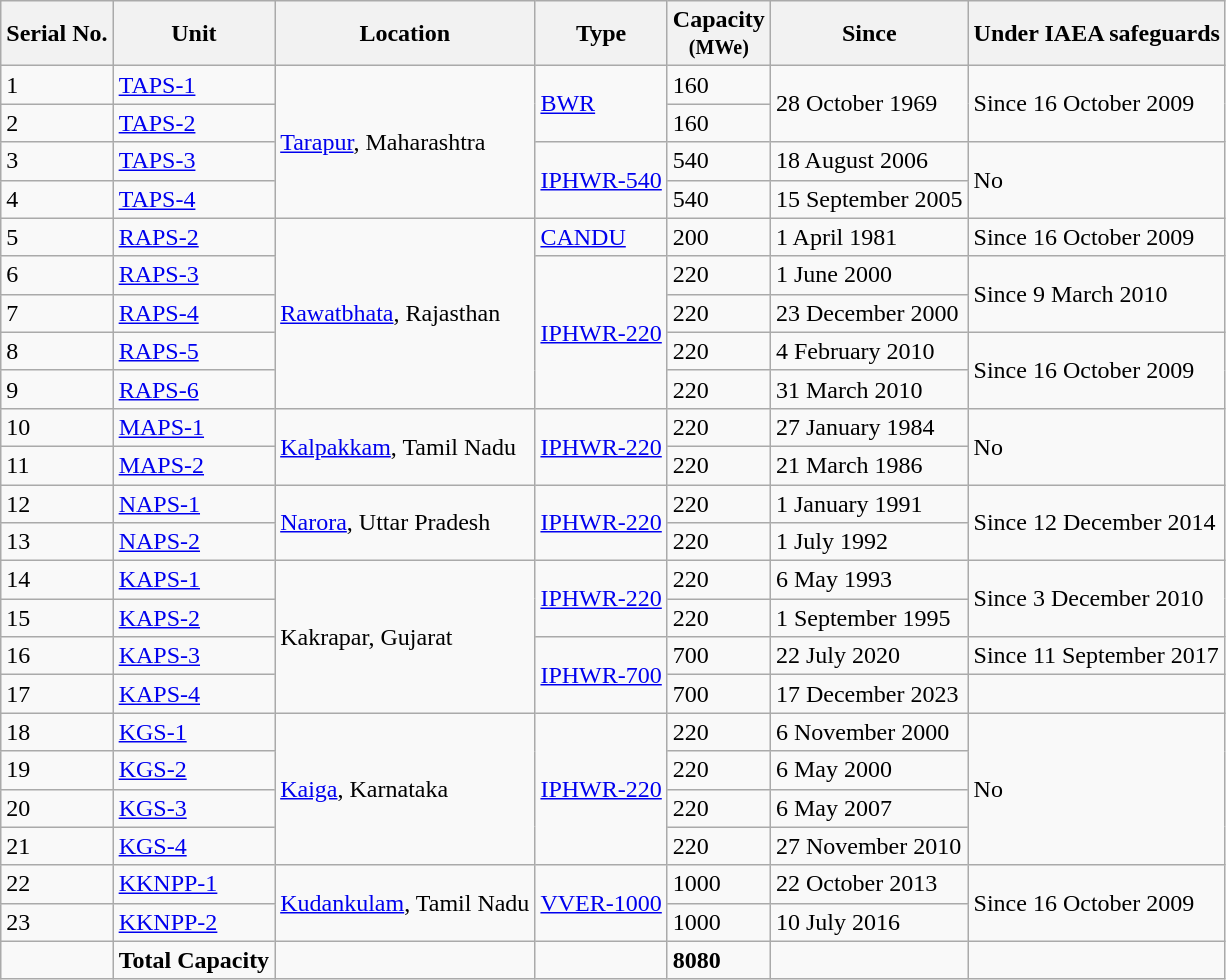<table class="wikitable sortable">
<tr>
<th>Serial No.</th>
<th>Unit</th>
<th>Location</th>
<th>Type</th>
<th>Capacity<br><small>(MWe)</small></th>
<th>Since</th>
<th>Under IAEA safeguards</th>
</tr>
<tr>
<td>1</td>
<td><a href='#'>TAPS-1</a></td>
<td rowspan="4"><a href='#'>Tarapur</a>, Maharashtra</td>
<td rowspan="2"><a href='#'>BWR</a></td>
<td>160</td>
<td rowspan="2">28 October 1969</td>
<td rowspan="2">Since 16 October 2009</td>
</tr>
<tr>
<td>2</td>
<td><a href='#'>TAPS-2</a></td>
<td>160</td>
</tr>
<tr>
<td>3</td>
<td><a href='#'>TAPS-3</a></td>
<td rowspan="2"><a href='#'>IPHWR-540</a></td>
<td>540</td>
<td>18 August 2006</td>
<td rowspan="2">No</td>
</tr>
<tr>
<td>4</td>
<td><a href='#'>TAPS-4</a></td>
<td>540</td>
<td>15 September 2005</td>
</tr>
<tr>
<td>5</td>
<td><a href='#'>RAPS-2</a></td>
<td rowspan="5"><a href='#'>Rawatbhata</a>, Rajasthan</td>
<td><a href='#'>CANDU</a></td>
<td>200</td>
<td>1 April 1981</td>
<td>Since 16 October 2009</td>
</tr>
<tr>
<td>6</td>
<td><a href='#'>RAPS-3</a></td>
<td rowspan="4"><a href='#'>IPHWR-220</a></td>
<td>220</td>
<td>1 June 2000</td>
<td rowspan="2">Since 9 March 2010</td>
</tr>
<tr>
<td>7</td>
<td><a href='#'>RAPS-4</a></td>
<td>220</td>
<td>23 December 2000</td>
</tr>
<tr>
<td>8</td>
<td><a href='#'>RAPS-5</a></td>
<td>220</td>
<td>4 February 2010</td>
<td rowspan="2">Since 16 October 2009</td>
</tr>
<tr>
<td>9</td>
<td><a href='#'>RAPS-6</a></td>
<td>220</td>
<td>31 March 2010</td>
</tr>
<tr>
<td>10</td>
<td><a href='#'>MAPS-1</a></td>
<td rowspan="2"><a href='#'>Kalpakkam</a>, Tamil Nadu</td>
<td rowspan="2"><a href='#'>IPHWR-220</a></td>
<td>220</td>
<td>27 January 1984</td>
<td rowspan="2">No</td>
</tr>
<tr>
<td>11</td>
<td><a href='#'>MAPS-2</a></td>
<td>220</td>
<td>21 March 1986</td>
</tr>
<tr>
<td>12</td>
<td><a href='#'>NAPS-1</a></td>
<td rowspan="2"><a href='#'>Narora</a>, Uttar Pradesh</td>
<td rowspan="2"><a href='#'>IPHWR-220</a></td>
<td>220</td>
<td>1 January 1991</td>
<td rowspan="2">Since 12 December 2014</td>
</tr>
<tr>
<td>13</td>
<td><a href='#'>NAPS-2</a></td>
<td>220</td>
<td>1 July 1992</td>
</tr>
<tr>
<td>14</td>
<td><a href='#'>KAPS-1</a></td>
<td rowspan="4">Kakrapar, Gujarat</td>
<td rowspan="2"><a href='#'>IPHWR-220</a></td>
<td>220</td>
<td>6 May 1993</td>
<td rowspan="2">Since 3 December 2010</td>
</tr>
<tr>
<td>15</td>
<td><a href='#'>KAPS-2</a></td>
<td>220</td>
<td>1 September 1995</td>
</tr>
<tr>
<td>16</td>
<td><a href='#'>KAPS-3</a></td>
<td rowspan="2"><a href='#'>IPHWR-700</a></td>
<td>700</td>
<td>22 July 2020</td>
<td>Since 11 September 2017</td>
</tr>
<tr>
<td>17</td>
<td><a href='#'>KAPS-4</a></td>
<td>700</td>
<td>17 December 2023</td>
<td></td>
</tr>
<tr>
<td>18</td>
<td><a href='#'>KGS-1</a></td>
<td rowspan="4"><a href='#'>Kaiga</a>, Karnataka</td>
<td rowspan="4"><a href='#'>IPHWR-220</a></td>
<td>220</td>
<td>6 November 2000</td>
<td rowspan="4">No</td>
</tr>
<tr>
<td>19</td>
<td><a href='#'>KGS-2</a></td>
<td>220</td>
<td>6 May 2000</td>
</tr>
<tr>
<td>20</td>
<td><a href='#'>KGS-3</a></td>
<td>220</td>
<td>6 May 2007</td>
</tr>
<tr>
<td>21</td>
<td><a href='#'>KGS-4</a></td>
<td>220</td>
<td>27 November 2010</td>
</tr>
<tr>
<td>22</td>
<td><a href='#'>KKNPP-1</a></td>
<td rowspan="2"><a href='#'>Kudankulam</a>, Tamil Nadu</td>
<td rowspan="2"><a href='#'>VVER-1000</a></td>
<td>1000</td>
<td>22 October 2013</td>
<td rowspan="2">Since 16 October 2009</td>
</tr>
<tr>
<td>23</td>
<td><a href='#'>KKNPP-2</a></td>
<td>1000</td>
<td>10 July 2016</td>
</tr>
<tr class="sortbottom">
<td></td>
<td><strong>Total Capacity</strong></td>
<td></td>
<td></td>
<td><strong>8080</strong></td>
<td></td>
<td></td>
</tr>
</table>
